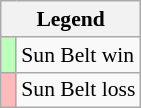<table class="wikitable" style="font-size:90%">
<tr>
<th colspan="2">Legend</th>
</tr>
<tr>
<td style="background:#bfb;"> </td>
<td>Sun Belt win</td>
</tr>
<tr>
<td style="background:#fbb;"> </td>
<td>Sun Belt loss</td>
</tr>
</table>
